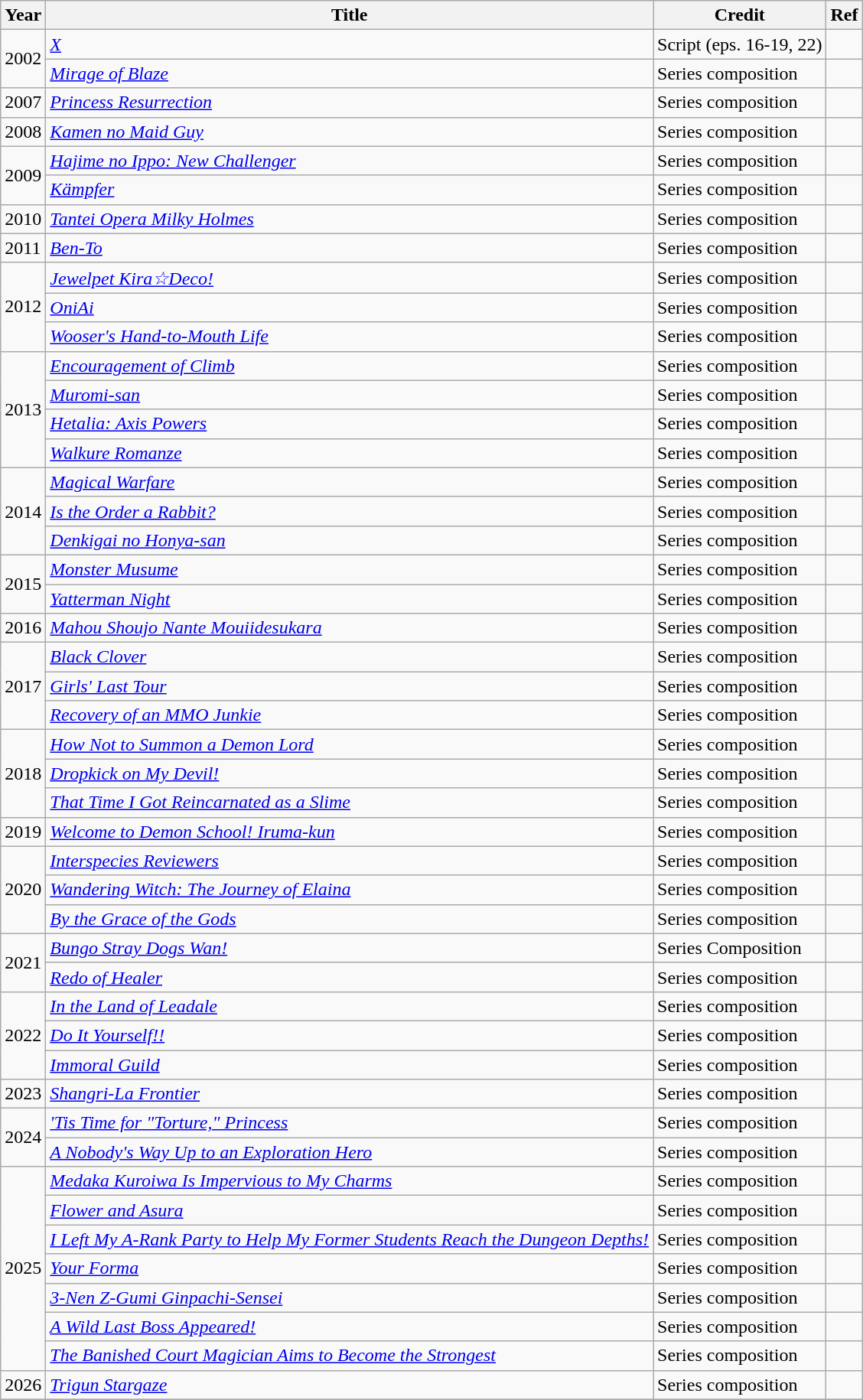<table class="wikitable">
<tr>
<th>Year</th>
<th>Title</th>
<th>Credit</th>
<th>Ref</th>
</tr>
<tr>
<td rowspan="2">2002</td>
<td><em><a href='#'>X</a></em></td>
<td>Script (eps. 16-19, 22)</td>
<td></td>
</tr>
<tr>
<td><em><a href='#'>Mirage of Blaze</a></em></td>
<td>Series composition</td>
<td></td>
</tr>
<tr>
<td>2007</td>
<td><em><a href='#'>Princess Resurrection</a></em></td>
<td>Series composition</td>
<td></td>
</tr>
<tr>
<td>2008</td>
<td><em><a href='#'>Kamen no Maid Guy</a></em></td>
<td>Series composition</td>
<td></td>
</tr>
<tr>
<td rowspan="2">2009</td>
<td><em><a href='#'>Hajime no Ippo: New Challenger</a></em></td>
<td>Series composition</td>
<td></td>
</tr>
<tr>
<td><em><a href='#'>Kämpfer</a></em></td>
<td>Series composition</td>
<td></td>
</tr>
<tr>
<td>2010</td>
<td><em><a href='#'>Tantei Opera Milky Holmes</a></em></td>
<td>Series composition</td>
<td></td>
</tr>
<tr>
<td>2011</td>
<td><em><a href='#'>Ben-To</a></em></td>
<td>Series composition</td>
<td></td>
</tr>
<tr>
<td rowspan="3">2012</td>
<td><em><a href='#'>Jewelpet Kira☆Deco!</a></em></td>
<td>Series composition</td>
<td></td>
</tr>
<tr>
<td><em><a href='#'>OniAi</a></em></td>
<td>Series composition</td>
<td></td>
</tr>
<tr>
<td><em><a href='#'>Wooser's Hand-to-Mouth Life</a></em></td>
<td>Series composition</td>
<td></td>
</tr>
<tr>
<td rowspan="4">2013</td>
<td><em><a href='#'>Encouragement of Climb</a></em></td>
<td>Series composition</td>
<td></td>
</tr>
<tr>
<td><em><a href='#'>Muromi-san</a></em></td>
<td>Series composition</td>
<td></td>
</tr>
<tr>
<td><em><a href='#'>Hetalia: Axis Powers</a></em></td>
<td>Series composition</td>
<td></td>
</tr>
<tr>
<td><em><a href='#'>Walkure Romanze</a></em></td>
<td>Series composition</td>
<td></td>
</tr>
<tr>
<td rowspan="3">2014</td>
<td><em><a href='#'>Magical Warfare</a></em></td>
<td>Series composition</td>
<td></td>
</tr>
<tr>
<td><em><a href='#'>Is the Order a Rabbit?</a></em></td>
<td>Series composition</td>
<td></td>
</tr>
<tr>
<td><em><a href='#'>Denkigai no Honya-san</a></em></td>
<td>Series composition</td>
<td></td>
</tr>
<tr>
<td rowspan="2">2015</td>
<td><em><a href='#'>Monster Musume</a></em></td>
<td>Series composition</td>
<td></td>
</tr>
<tr>
<td><em><a href='#'>Yatterman Night</a></em></td>
<td>Series composition</td>
<td></td>
</tr>
<tr>
<td>2016</td>
<td><em><a href='#'>Mahou Shoujo Nante Mouiidesukara</a></em></td>
<td>Series composition</td>
<td></td>
</tr>
<tr>
<td rowspan="3">2017</td>
<td><em><a href='#'>Black Clover</a></em></td>
<td>Series composition</td>
<td></td>
</tr>
<tr>
<td><em><a href='#'>Girls' Last Tour</a></em></td>
<td>Series composition</td>
<td></td>
</tr>
<tr>
<td><em><a href='#'>Recovery of an MMO Junkie</a></em></td>
<td>Series composition</td>
<td></td>
</tr>
<tr>
<td rowspan="3">2018</td>
<td><em><a href='#'>How Not to Summon a Demon Lord</a></em></td>
<td>Series composition</td>
<td></td>
</tr>
<tr>
<td><em><a href='#'>Dropkick on My Devil!</a></em></td>
<td>Series composition</td>
<td></td>
</tr>
<tr>
<td><em><a href='#'>That Time I Got Reincarnated as a Slime</a></em></td>
<td>Series composition</td>
<td></td>
</tr>
<tr>
<td>2019</td>
<td><em><a href='#'>Welcome to Demon School! Iruma-kun</a></em></td>
<td>Series composition</td>
<td></td>
</tr>
<tr>
<td rowspan="3">2020</td>
<td><em><a href='#'>Interspecies Reviewers</a></em></td>
<td>Series composition</td>
<td></td>
</tr>
<tr>
<td><em><a href='#'>Wandering Witch: The Journey of Elaina</a></em></td>
<td>Series composition</td>
<td></td>
</tr>
<tr>
<td><em><a href='#'>By the Grace of the Gods</a></em></td>
<td>Series composition</td>
<td></td>
</tr>
<tr>
<td rowspan="2">2021</td>
<td><em><a href='#'>Bungo Stray Dogs Wan!</a></em></td>
<td>Series Composition</td>
<td></td>
</tr>
<tr>
<td><em><a href='#'>Redo of Healer</a></em></td>
<td>Series composition</td>
<td></td>
</tr>
<tr>
<td rowspan="3">2022</td>
<td><em><a href='#'>In the Land of Leadale</a></em></td>
<td>Series composition</td>
<td></td>
</tr>
<tr>
<td><em><a href='#'>Do It Yourself!!</a></em></td>
<td>Series composition</td>
<td></td>
</tr>
<tr>
<td><em><a href='#'>Immoral Guild</a></em></td>
<td>Series composition</td>
<td></td>
</tr>
<tr>
<td rowspan="1">2023</td>
<td><em><a href='#'>Shangri-La Frontier</a></em></td>
<td>Series composition</td>
<td></td>
</tr>
<tr>
<td rowspan="2">2024</td>
<td><em><a href='#'>'Tis Time for "Torture," Princess</a></em></td>
<td>Series composition</td>
<td></td>
</tr>
<tr>
<td><em><a href='#'>A Nobody's Way Up to an Exploration Hero</a></em></td>
<td>Series composition</td>
<td></td>
</tr>
<tr>
<td rowspan="7">2025</td>
<td><em><a href='#'>Medaka Kuroiwa Is Impervious to My Charms</a></em></td>
<td>Series composition</td>
<td></td>
</tr>
<tr>
<td><em><a href='#'>Flower and Asura</a></em></td>
<td>Series composition</td>
<td></td>
</tr>
<tr>
<td><em><a href='#'>I Left My A-Rank Party to Help My Former Students Reach the Dungeon Depths!</a></em></td>
<td>Series composition</td>
<td></td>
</tr>
<tr>
<td><em><a href='#'>Your Forma</a></em></td>
<td>Series composition</td>
<td></td>
</tr>
<tr>
<td><em><a href='#'>3-Nen Z-Gumi Ginpachi-Sensei</a></em></td>
<td>Series composition</td>
<td></td>
</tr>
<tr>
<td><em><a href='#'>A Wild Last Boss Appeared!</a></em></td>
<td>Series composition</td>
<td></td>
</tr>
<tr>
<td><em><a href='#'>The Banished Court Magician Aims to Become the Strongest</a></em></td>
<td>Series composition</td>
<td></td>
</tr>
<tr>
<td rowspan="1">2026</td>
<td><em><a href='#'>Trigun Stargaze</a></em></td>
<td>Series composition</td>
<td></td>
</tr>
<tr>
</tr>
</table>
